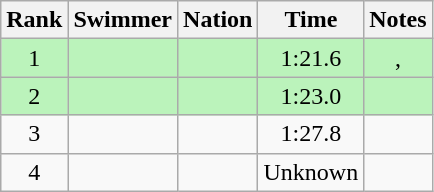<table class="wikitable sortable" style="text-align:center">
<tr>
<th>Rank</th>
<th>Swimmer</th>
<th>Nation</th>
<th>Time</th>
<th>Notes</th>
</tr>
<tr style="background:#bbf3bb;">
<td>1</td>
<td align=left></td>
<td align=left></td>
<td>1:21.6</td>
<td>, </td>
</tr>
<tr style="background:#bbf3bb;">
<td>2</td>
<td align=left></td>
<td align=left></td>
<td>1:23.0</td>
<td></td>
</tr>
<tr>
<td>3</td>
<td align=left></td>
<td align=left></td>
<td>1:27.8</td>
<td></td>
</tr>
<tr>
<td>4</td>
<td align=left></td>
<td align=left></td>
<td>Unknown</td>
<td></td>
</tr>
</table>
